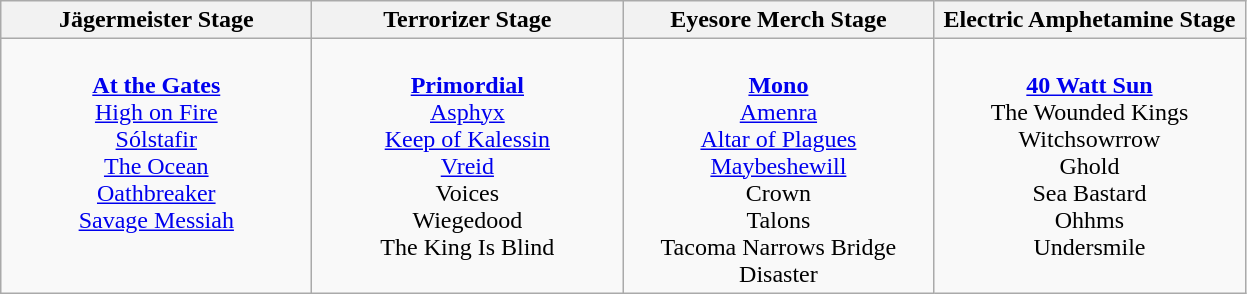<table class="wikitable">
<tr>
<th>Jägermeister Stage</th>
<th>Terrorizer Stage</th>
<th>Eyesore Merch Stage</th>
<th>Electric Amphetamine Stage</th>
</tr>
<tr>
<td valign="top" align="center" width=200><br><strong><a href='#'>At the Gates</a></strong><br>
<a href='#'>High on Fire</a><br>
<a href='#'>Sólstafir</a><br>
<a href='#'>The Ocean</a><br>
<a href='#'>Oathbreaker</a><br>
<a href='#'>Savage Messiah</a></td>
<td valign="top" align="center" width=200><br><strong><a href='#'>Primordial</a></strong><br>
<a href='#'>Asphyx</a><br>
<a href='#'>Keep of Kalessin</a><br>
<a href='#'>Vreid</a> <br>
Voices <br>
Wiegedood <br>
The King Is Blind</td>
<td valign="top" align="center" width=200><br><strong><a href='#'>Mono</a></strong><br>
<a href='#'>Amenra</a><br>
<a href='#'>Altar of Plagues</a> <br>
<a href='#'>Maybeshewill</a><br>
Crown <br>
Talons <br>
Tacoma Narrows Bridge Disaster</td>
<td valign="top" align="center" width=200><br><strong><a href='#'>40 Watt Sun</a></strong><br>
The Wounded Kings <br>
Witchsowrrow <br>
Ghold <br>
Sea Bastard <br>
Ohhms <br>
Undersmile</td>
</tr>
</table>
